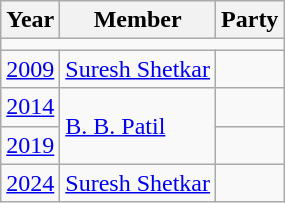<table class="wikitable sortable">
<tr>
<th>Year</th>
<th>Member</th>
<th colspan="2">Party</th>
</tr>
<tr>
<td colspan="4"></td>
</tr>
<tr>
<td><a href='#'>2009</a></td>
<td><a href='#'>Suresh Shetkar</a></td>
<td></td>
</tr>
<tr>
<td><a href='#'>2014</a></td>
<td rowspan="2"><a href='#'>B. B. Patil</a></td>
<td></td>
</tr>
<tr>
<td><a href='#'>2019</a></td>
</tr>
<tr>
<td><a href='#'>
2024</a></td>
<td><a href='#'>Suresh Shetkar</a></td>
<td></td>
</tr>
</table>
